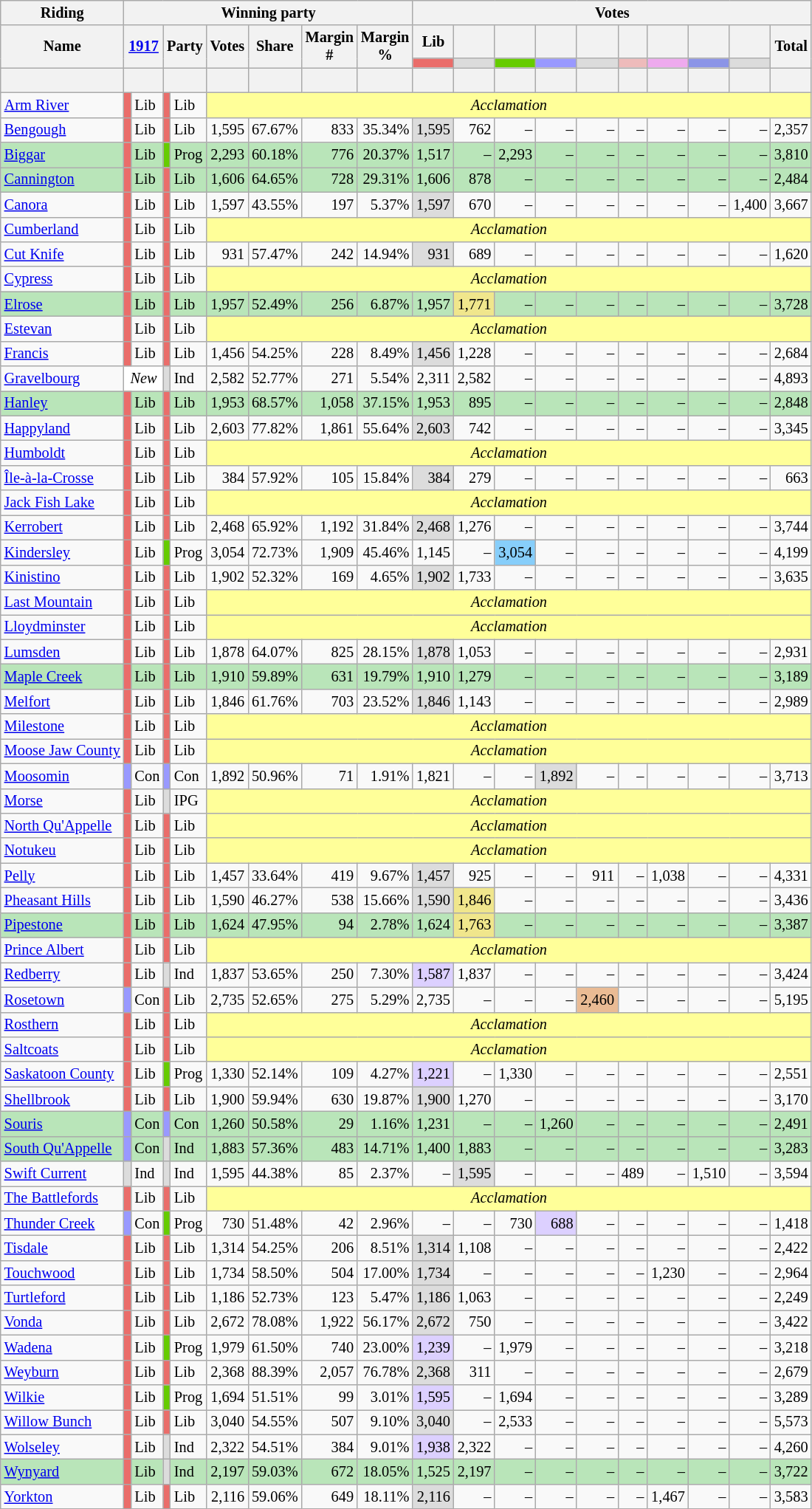<table class="wikitable sortable mw-collapsible" style="text-align:right; font-size:85%">
<tr>
<th scope="col">Riding</th>
<th scope="col" colspan="8">Winning party</th>
<th scope="col" colspan="11">Votes</th>
</tr>
<tr>
<th rowspan="2" scope="col">Name</th>
<th colspan="2" rowspan="2" scope="col"><strong><a href='#'>1917</a></strong></th>
<th colspan="2" rowspan="2" scope="col">Party</th>
<th rowspan="2" scope="col">Votes</th>
<th rowspan="2" scope="col">Share</th>
<th rowspan="2" scope="col">Margin<br>#</th>
<th rowspan="2" scope="col">Margin<br>%</th>
<th scope="col">Lib</th>
<th scope="col"></th>
<th scope="col"></th>
<th scope="col"></th>
<th scope="col"></th>
<th scope="col"></th>
<th scope="col"></th>
<th scope="col"></th>
<th scope="col"></th>
<th rowspan="2" scope="col">Total</th>
</tr>
<tr>
<th scope="col" style="background-color:#EA6D6A;"></th>
<th scope="col" style="background-color:#DCDCDC;"></th>
<th scope="col" style="background-color:#66CC00;"></th>
<th scope="col" style="background-color:#9999FF;"></th>
<th scope="col" style="background-color:#DCDCDC;"></th>
<th scope="col" style="background-color:#EEBBBB;"></th>
<th scope="col" style="background-color:#EEAAEE;"></th>
<th scope="col" style="background-color:#8B94E7;"></th>
<th scope="col" style="background-color:#DCDCDC;"></th>
</tr>
<tr>
<th> </th>
<th colspan="2"></th>
<th colspan="2"></th>
<th></th>
<th></th>
<th></th>
<th></th>
<th></th>
<th></th>
<th></th>
<th></th>
<th></th>
<th></th>
<th></th>
<th></th>
<th></th>
<th></th>
</tr>
<tr>
<td style="text-align:left"><a href='#'>Arm River</a></td>
<td style="background-color:#EA6D6A;"></td>
<td style="text-align:left;">Lib</td>
<td style="background-color:#EA6D6A;"></td>
<td style="text-align:left;">Lib</td>
<td colspan="14" style="background-color:#FFFF99;text-align:center;"><em>Acclamation</em></td>
</tr>
<tr>
<td style="text-align:left"><a href='#'>Bengough</a></td>
<td style="background-color:#EA6D6A;"></td>
<td style="text-align:left;">Lib</td>
<td style="background-color:#EA6D6A;"></td>
<td style="text-align:left;">Lib</td>
<td>1,595</td>
<td>67.67%</td>
<td>833</td>
<td>35.34%</td>
<td style="background-color:#DCDCDC;">1,595</td>
<td>762</td>
<td>–</td>
<td>–</td>
<td>–</td>
<td>–</td>
<td>–</td>
<td>–</td>
<td>–</td>
<td>2,357</td>
</tr>
<tr style="background-color:#B9E5B9;">
<td style="text-align:left"><a href='#'>Biggar</a></td>
<td style="background-color:#EA6D6A;"></td>
<td style="text-align:left;">Lib</td>
<td style="background-color:#66CC00;"></td>
<td style="text-align:left;">Prog</td>
<td>2,293</td>
<td>60.18%</td>
<td>776</td>
<td>20.37%</td>
<td>1,517</td>
<td>–</td>
<td>2,293</td>
<td>–</td>
<td>–</td>
<td>–</td>
<td>–</td>
<td>–</td>
<td>–</td>
<td>3,810</td>
</tr>
<tr style="background-color:#B9E5B9;">
<td style="text-align:left"><a href='#'>Cannington</a></td>
<td style="background-color:#EA6D6A;"></td>
<td style="text-align:left;">Lib</td>
<td style="background-color:#EA6D6A;"></td>
<td style="text-align:left;">Lib</td>
<td>1,606</td>
<td>64.65%</td>
<td>728</td>
<td>29.31%</td>
<td>1,606</td>
<td>878</td>
<td>–</td>
<td>–</td>
<td>–</td>
<td>–</td>
<td>–</td>
<td>–</td>
<td>–</td>
<td>2,484</td>
</tr>
<tr>
<td style="text-align:left"><a href='#'>Canora</a></td>
<td style="background-color:#EA6D6A;"></td>
<td style="text-align:left;">Lib</td>
<td style="background-color:#EA6D6A;"></td>
<td style="text-align:left;">Lib</td>
<td>1,597</td>
<td>43.55%</td>
<td>197</td>
<td>5.37%</td>
<td style="background-color:#DCDCDC;">1,597</td>
<td>670</td>
<td>–</td>
<td>–</td>
<td>–</td>
<td>–</td>
<td>–</td>
<td>–</td>
<td>1,400</td>
<td>3,667</td>
</tr>
<tr>
<td style="text-align:left"><a href='#'>Cumberland</a></td>
<td style="background-color:#EA6D6A;"></td>
<td style="text-align:left;">Lib</td>
<td style="background-color:#EA6D6A;"></td>
<td style="text-align:left;">Lib</td>
<td colspan="14" style="background-color:#FFFF99;text-align:center;"><em>Acclamation</em></td>
</tr>
<tr>
<td style="text-align:left"><a href='#'>Cut Knife</a></td>
<td style="background-color:#EA6D6A;"></td>
<td style="text-align:left;">Lib</td>
<td style="background-color:#EA6D6A;"></td>
<td style="text-align:left;">Lib</td>
<td>931</td>
<td>57.47%</td>
<td>242</td>
<td>14.94%</td>
<td style="background-color:#DCDCDC;">931</td>
<td>689</td>
<td>–</td>
<td>–</td>
<td>–</td>
<td>–</td>
<td>–</td>
<td>–</td>
<td>–</td>
<td>1,620</td>
</tr>
<tr>
<td style="text-align:left"><a href='#'>Cypress</a></td>
<td style="background-color:#EA6D6A;"></td>
<td style="text-align:left;">Lib</td>
<td style="background-color:#EA6D6A;"></td>
<td style="text-align:left;">Lib</td>
<td colspan="14" style="background-color:#FFFF99;text-align:center;"><em>Acclamation</em></td>
</tr>
<tr style="background-color:#B9E5B9;">
<td style="text-align:left"><a href='#'>Elrose</a></td>
<td style="background-color:#EA6D6A;"></td>
<td style="text-align:left;">Lib</td>
<td style="background-color:#EA6D6A;"></td>
<td style="text-align:left;">Lib</td>
<td>1,957</td>
<td>52.49%</td>
<td>256</td>
<td>6.87%</td>
<td>1,957</td>
<td style="background-color:#F0E68C;">1,771</td>
<td>–</td>
<td>–</td>
<td>–</td>
<td>–</td>
<td>–</td>
<td>–</td>
<td>–</td>
<td>3,728</td>
</tr>
<tr>
<td style="text-align:left"><a href='#'>Estevan</a></td>
<td style="background-color:#EA6D6A;"></td>
<td style="text-align:left;">Lib</td>
<td style="background-color:#EA6D6A;"></td>
<td style="text-align:left;">Lib</td>
<td colspan="14" style="background-color:#FFFF99;text-align:center;"><em>Acclamation</em></td>
</tr>
<tr>
<td style="text-align:left"><a href='#'>Francis</a></td>
<td style="background-color:#EA6D6A;"></td>
<td style="text-align:left;">Lib</td>
<td style="background-color:#EA6D6A;"></td>
<td style="text-align:left;">Lib</td>
<td>1,456</td>
<td>54.25%</td>
<td>228</td>
<td>8.49%</td>
<td style="background-color:#DCDCDC;">1,456</td>
<td>1,228</td>
<td>–</td>
<td>–</td>
<td>–</td>
<td>–</td>
<td>–</td>
<td>–</td>
<td>–</td>
<td>2,684</td>
</tr>
<tr>
<td style="text-align:left"><a href='#'>Gravelbourg</a></td>
<td colspan="2" style="background-color:#FFFFFF; text-align:center;"><em>New</em></td>
<td style="background-color:#DCDCDC;"></td>
<td style="text-align:left;">Ind</td>
<td>2,582</td>
<td>52.77%</td>
<td>271</td>
<td>5.54%</td>
<td>2,311</td>
<td>2,582</td>
<td>–</td>
<td>–</td>
<td>–</td>
<td>–</td>
<td>–</td>
<td>–</td>
<td>–</td>
<td>4,893</td>
</tr>
<tr style="background-color:#B9E5B9;">
<td style="text-align:left"><a href='#'>Hanley</a></td>
<td style="background-color:#EA6D6A;"></td>
<td style="text-align:left;">Lib</td>
<td style="background-color:#EA6D6A;"></td>
<td style="text-align:left;">Lib</td>
<td>1,953</td>
<td>68.57%</td>
<td>1,058</td>
<td>37.15%</td>
<td>1,953</td>
<td>895</td>
<td>–</td>
<td>–</td>
<td>–</td>
<td>–</td>
<td>–</td>
<td>–</td>
<td>–</td>
<td>2,848</td>
</tr>
<tr>
<td style="text-align:left"><a href='#'>Happyland</a></td>
<td style="background-color:#EA6D6A;"></td>
<td style="text-align:left;">Lib</td>
<td style="background-color:#EA6D6A;"></td>
<td style="text-align:left;">Lib</td>
<td>2,603</td>
<td>77.82%</td>
<td>1,861</td>
<td>55.64%</td>
<td style="background-color:#DCDCDC;">2,603</td>
<td>742</td>
<td>–</td>
<td>–</td>
<td>–</td>
<td>–</td>
<td>–</td>
<td>–</td>
<td>–</td>
<td>3,345</td>
</tr>
<tr>
<td style="text-align:left"><a href='#'>Humboldt</a></td>
<td style="background-color:#EA6D6A;"></td>
<td style="text-align:left;">Lib</td>
<td style="background-color:#EA6D6A;"></td>
<td style="text-align:left;">Lib</td>
<td colspan="14" style="background-color:#FFFF99;text-align:center;"><em>Acclamation</em></td>
</tr>
<tr>
<td style="text-align:left"><a href='#'>Île-à-la-Crosse</a></td>
<td style="background-color:#EA6D6A;"></td>
<td style="text-align:left;">Lib</td>
<td style="background-color:#EA6D6A;"></td>
<td style="text-align:left;">Lib</td>
<td>384</td>
<td>57.92%</td>
<td>105</td>
<td>15.84%</td>
<td style="background-color:#DCDCDC;">384</td>
<td>279</td>
<td>–</td>
<td>–</td>
<td>–</td>
<td>–</td>
<td>–</td>
<td>–</td>
<td>–</td>
<td>663</td>
</tr>
<tr>
<td style="text-align:left"><a href='#'>Jack Fish Lake</a></td>
<td style="background-color:#EA6D6A;"></td>
<td style="text-align:left;">Lib</td>
<td style="background-color:#EA6D6A;"></td>
<td style="text-align:left;">Lib</td>
<td colspan="14" style="background-color:#FFFF99;text-align:center;"><em>Acclamation</em></td>
</tr>
<tr>
<td style="text-align:left"><a href='#'>Kerrobert</a></td>
<td style="background-color:#EA6D6A;"></td>
<td style="text-align:left;">Lib</td>
<td style="background-color:#EA6D6A;"></td>
<td style="text-align:left;">Lib</td>
<td>2,468</td>
<td>65.92%</td>
<td>1,192</td>
<td>31.84%</td>
<td style="background-color:#DCDCDC;">2,468</td>
<td>1,276</td>
<td>–</td>
<td>–</td>
<td>–</td>
<td>–</td>
<td>–</td>
<td>–</td>
<td>–</td>
<td>3,744</td>
</tr>
<tr>
<td style="text-align:left"><a href='#'>Kindersley</a></td>
<td style="background-color:#EA6D6A;"></td>
<td style="text-align:left;">Lib</td>
<td style="background-color:#66CC00;"></td>
<td style="text-align:left;">Prog</td>
<td>3,054</td>
<td>72.73%</td>
<td>1,909</td>
<td>45.46%</td>
<td>1,145</td>
<td>–</td>
<td style="background-color:#87CEFA;">3,054</td>
<td>–</td>
<td>–</td>
<td>–</td>
<td>–</td>
<td>–</td>
<td>–</td>
<td>4,199</td>
</tr>
<tr>
<td style="text-align:left"><a href='#'>Kinistino</a></td>
<td style="background-color:#EA6D6A;"></td>
<td style="text-align:left;">Lib</td>
<td style="background-color:#EA6D6A;"></td>
<td style="text-align:left;">Lib</td>
<td>1,902</td>
<td>52.32%</td>
<td>169</td>
<td>4.65%</td>
<td style="background-color:#DCDCDC;">1,902</td>
<td>1,733</td>
<td>–</td>
<td>–</td>
<td>–</td>
<td>–</td>
<td>–</td>
<td>–</td>
<td>–</td>
<td>3,635</td>
</tr>
<tr>
<td style="text-align:left"><a href='#'>Last Mountain</a></td>
<td style="background-color:#EA6D6A;"></td>
<td style="text-align:left;">Lib</td>
<td style="background-color:#EA6D6A;"></td>
<td style="text-align:left;">Lib</td>
<td colspan="14" style="background-color:#FFFF99;text-align:center;"><em>Acclamation</em></td>
</tr>
<tr>
<td style="text-align:left"><a href='#'>Lloydminster</a></td>
<td style="background-color:#EA6D6A;"></td>
<td style="text-align:left;">Lib</td>
<td style="background-color:#EA6D6A;"></td>
<td style="text-align:left;">Lib</td>
<td colspan="14" style="background-color:#FFFF99;text-align:center;"><em>Acclamation</em></td>
</tr>
<tr>
<td style="text-align:left"><a href='#'>Lumsden</a></td>
<td style="background-color:#EA6D6A;"></td>
<td style="text-align:left;">Lib</td>
<td style="background-color:#EA6D6A;"></td>
<td style="text-align:left;">Lib</td>
<td>1,878</td>
<td>64.07%</td>
<td>825</td>
<td>28.15%</td>
<td style="background-color:#DCDCDC;">1,878</td>
<td>1,053</td>
<td>–</td>
<td>–</td>
<td>–</td>
<td>–</td>
<td>–</td>
<td>–</td>
<td>–</td>
<td>2,931</td>
</tr>
<tr style="background-color:#B9E5B9;">
<td style="text-align:left"><a href='#'>Maple Creek</a></td>
<td style="background-color:#EA6D6A;"></td>
<td style="text-align:left;">Lib</td>
<td style="background-color:#EA6D6A;"></td>
<td style="text-align:left;">Lib</td>
<td>1,910</td>
<td>59.89%</td>
<td>631</td>
<td>19.79%</td>
<td>1,910</td>
<td>1,279</td>
<td>–</td>
<td>–</td>
<td>–</td>
<td>–</td>
<td>–</td>
<td>–</td>
<td>–</td>
<td>3,189</td>
</tr>
<tr>
<td style="text-align:left"><a href='#'>Melfort</a></td>
<td style="background-color:#EA6D6A;"></td>
<td style="text-align:left;">Lib</td>
<td style="background-color:#EA6D6A;"></td>
<td style="text-align:left;">Lib</td>
<td>1,846</td>
<td>61.76%</td>
<td>703</td>
<td>23.52%</td>
<td style="background-color:#DCDCDC;">1,846</td>
<td>1,143</td>
<td>–</td>
<td>–</td>
<td>–</td>
<td>–</td>
<td>–</td>
<td>–</td>
<td>–</td>
<td>2,989</td>
</tr>
<tr>
<td style="text-align:left"><a href='#'>Milestone</a></td>
<td style="background-color:#EA6D6A;"></td>
<td style="text-align:left;">Lib</td>
<td style="background-color:#EA6D6A;"></td>
<td style="text-align:left;">Lib</td>
<td colspan="14" style="background-color:#FFFF99;text-align:center;"><em>Acclamation</em></td>
</tr>
<tr>
<td style="text-align:left"><a href='#'>Moose Jaw County</a></td>
<td style="background-color:#EA6D6A;"></td>
<td style="text-align:left;">Lib</td>
<td style="background-color:#EA6D6A;"></td>
<td style="text-align:left;">Lib</td>
<td colspan="14" style="background-color:#FFFF99;text-align:center;"><em>Acclamation</em></td>
</tr>
<tr>
<td style="text-align:left"><a href='#'>Moosomin</a></td>
<td style="background-color:#9999FF;"></td>
<td style="text-align:left;">Con</td>
<td style="background-color:#9999FF;"></td>
<td style="text-align:left;">Con</td>
<td>1,892</td>
<td>50.96%</td>
<td>71</td>
<td>1.91%</td>
<td>1,821</td>
<td>–</td>
<td>–</td>
<td style="background-color:#DCDCDC;">1,892</td>
<td>–</td>
<td>–</td>
<td>–</td>
<td>–</td>
<td>–</td>
<td>3,713</td>
</tr>
<tr>
<td style="text-align:left"><a href='#'>Morse</a></td>
<td style="background-color:#EA6D6A;"></td>
<td style="text-align:left;">Lib</td>
<td style="background-color:#DCDCDC;"></td>
<td style="text-align:left;">IPG</td>
<td colspan="14" style="background-color:#FFFF99;text-align:center;"><em>Acclamation</em></td>
</tr>
<tr>
<td style="text-align:left"><a href='#'>North Qu'Appelle</a></td>
<td style="background-color:#EA6D6A;"></td>
<td style="text-align:left;">Lib</td>
<td style="background-color:#EA6D6A;"></td>
<td style="text-align:left;">Lib</td>
<td colspan="14" style="background-color:#FFFF99;text-align:center;"><em>Acclamation</em></td>
</tr>
<tr>
<td style="text-align:left"><a href='#'>Notukeu</a></td>
<td style="background-color:#EA6D6A;"></td>
<td style="text-align:left;">Lib</td>
<td style="background-color:#EA6D6A;"></td>
<td style="text-align:left;">Lib</td>
<td colspan="14" style="background-color:#FFFF99;text-align:center;"><em>Acclamation</em></td>
</tr>
<tr>
<td style="text-align:left"><a href='#'>Pelly</a></td>
<td style="background-color:#EA6D6A;"></td>
<td style="text-align:left;">Lib</td>
<td style="background-color:#EA6D6A;"></td>
<td style="text-align:left;">Lib</td>
<td>1,457</td>
<td>33.64%</td>
<td>419</td>
<td>9.67%</td>
<td style="background-color:#DCDCDC;">1,457</td>
<td>925</td>
<td>–</td>
<td>–</td>
<td>911</td>
<td>–</td>
<td>1,038</td>
<td>–</td>
<td>–</td>
<td>4,331</td>
</tr>
<tr>
<td style="text-align:left"><a href='#'>Pheasant Hills</a></td>
<td style="background-color:#EA6D6A;"></td>
<td style="text-align:left;">Lib</td>
<td style="background-color:#EA6D6A;"></td>
<td style="text-align:left;">Lib</td>
<td>1,590</td>
<td>46.27%</td>
<td>538</td>
<td>15.66%</td>
<td style="background-color:#DCDCDC;">1,590</td>
<td style="background-color:#F0E68C;">1,846</td>
<td>–</td>
<td>–</td>
<td>–</td>
<td>–</td>
<td>–</td>
<td>–</td>
<td>–</td>
<td>3,436</td>
</tr>
<tr style="background-color:#B9E5B9;">
<td style="text-align:left"><a href='#'>Pipestone</a></td>
<td style="background-color:#EA6D6A;"></td>
<td style="text-align:left;">Lib</td>
<td style="background-color:#EA6D6A;"></td>
<td style="text-align:left;">Lib</td>
<td>1,624</td>
<td>47.95%</td>
<td>94</td>
<td>2.78%</td>
<td>1,624</td>
<td style="background-color:#F0E68C;">1,763</td>
<td>–</td>
<td>–</td>
<td>–</td>
<td>–</td>
<td>–</td>
<td>–</td>
<td>–</td>
<td>3,387</td>
</tr>
<tr>
<td style="text-align:left"><a href='#'>Prince Albert</a></td>
<td style="background-color:#EA6D6A;"></td>
<td style="text-align:left;">Lib</td>
<td style="background-color:#EA6D6A;"></td>
<td style="text-align:left;">Lib</td>
<td colspan="14" style="background-color:#FFFF99;text-align:center;"><em>Acclamation</em></td>
</tr>
<tr>
<td style="text-align:left"><a href='#'>Redberry</a></td>
<td style="background-color:#EA6D6A;"></td>
<td style="text-align:left;">Lib</td>
<td style="background-color:#DCDCDC;"></td>
<td style="text-align:left;">Ind</td>
<td>1,837</td>
<td>53.65%</td>
<td>250</td>
<td>7.30%</td>
<td style="background-color:#DCD0FF;">1,587</td>
<td>1,837</td>
<td>–</td>
<td>–</td>
<td>–</td>
<td>–</td>
<td>–</td>
<td>–</td>
<td>–</td>
<td>3,424</td>
</tr>
<tr>
<td style="text-align:left"><a href='#'>Rosetown</a></td>
<td style="background-color:#9999FF;"></td>
<td style="text-align:left;">Con</td>
<td style="background-color:#EA6D6A;"></td>
<td style="text-align:left;">Lib</td>
<td>2,735</td>
<td>52.65%</td>
<td>275</td>
<td>5.29%</td>
<td>2,735</td>
<td>–</td>
<td>–</td>
<td>–</td>
<td style="background-color:#EABB94;">2,460</td>
<td>–</td>
<td>–</td>
<td>–</td>
<td>–</td>
<td>5,195</td>
</tr>
<tr>
<td style="text-align:left"><a href='#'>Rosthern</a></td>
<td style="background-color:#EA6D6A;"></td>
<td style="text-align:left;">Lib</td>
<td style="background-color:#EA6D6A;"></td>
<td style="text-align:left;">Lib</td>
<td colspan="14" style="background-color:#FFFF99;text-align:center;"><em>Acclamation</em></td>
</tr>
<tr>
<td style="text-align:left"><a href='#'>Saltcoats</a></td>
<td style="background-color:#EA6D6A;"></td>
<td style="text-align:left;">Lib</td>
<td style="background-color:#EA6D6A;"></td>
<td style="text-align:left;">Lib</td>
<td colspan="14" style="background-color:#FFFF99;text-align:center;"><em>Acclamation</em></td>
</tr>
<tr>
<td style="text-align:left"><a href='#'>Saskatoon County</a></td>
<td style="background-color:#EA6D6A;"></td>
<td style="text-align:left;">Lib</td>
<td style="background-color:#66CC00;"></td>
<td style="text-align:left;">Prog</td>
<td>1,330</td>
<td>52.14%</td>
<td>109</td>
<td>4.27%</td>
<td style="background-color:#DCD0FF;">1,221</td>
<td>–</td>
<td>1,330</td>
<td>–</td>
<td>–</td>
<td>–</td>
<td>–</td>
<td>–</td>
<td>–</td>
<td>2,551</td>
</tr>
<tr>
<td style="text-align:left"><a href='#'>Shellbrook</a></td>
<td style="background-color:#EA6D6A;"></td>
<td style="text-align:left;">Lib</td>
<td style="background-color:#EA6D6A;"></td>
<td style="text-align:left;">Lib</td>
<td>1,900</td>
<td>59.94%</td>
<td>630</td>
<td>19.87%</td>
<td style="background-color:#DCDCDC;">1,900</td>
<td>1,270</td>
<td>–</td>
<td>–</td>
<td>–</td>
<td>–</td>
<td>–</td>
<td>–</td>
<td>–</td>
<td>3,170</td>
</tr>
<tr style="background-color:#B9E5B9;">
<td style="text-align:left"><a href='#'>Souris</a></td>
<td style="background-color:#9999FF;"></td>
<td style="text-align:left;">Con</td>
<td style="background-color:#9999FF;"></td>
<td style="text-align:left;">Con</td>
<td>1,260</td>
<td>50.58%</td>
<td>29</td>
<td>1.16%</td>
<td>1,231</td>
<td>–</td>
<td>–</td>
<td>1,260</td>
<td>–</td>
<td>–</td>
<td>–</td>
<td>–</td>
<td>–</td>
<td>2,491</td>
</tr>
<tr style="background-color:#B9E5B9;">
<td style="text-align:left"><a href='#'>South Qu'Appelle</a></td>
<td style="background-color:#9999FF;"></td>
<td style="text-align:left;">Con</td>
<td style="background-color:#DCDCDC;"></td>
<td style="text-align:left;">Ind</td>
<td>1,883</td>
<td>57.36%</td>
<td>483</td>
<td>14.71%</td>
<td>1,400</td>
<td>1,883</td>
<td>–</td>
<td>–</td>
<td>–</td>
<td>–</td>
<td>–</td>
<td>–</td>
<td>–</td>
<td>3,283</td>
</tr>
<tr>
<td style="text-align:left"><a href='#'>Swift Current</a></td>
<td style="background-color:#DCDCDC;"></td>
<td style="text-align:left;">Ind</td>
<td style="background-color:#DCDCDC;"></td>
<td style="text-align:left;">Ind</td>
<td>1,595</td>
<td>44.38%</td>
<td>85</td>
<td>2.37%</td>
<td>–</td>
<td style="background-color:#DCDCDC;">1,595</td>
<td>–</td>
<td>–</td>
<td>–</td>
<td>489</td>
<td>–</td>
<td>1,510</td>
<td>–</td>
<td>3,594</td>
</tr>
<tr>
<td style="text-align:left"><a href='#'>The Battlefords</a></td>
<td style="background-color:#EA6D6A;"></td>
<td style="text-align:left;">Lib</td>
<td style="background-color:#EA6D6A;"></td>
<td style="text-align:left;">Lib</td>
<td colspan="14" style="background-color:#FFFF99;text-align:center;"><em>Acclamation</em></td>
</tr>
<tr>
<td style="text-align:left"><a href='#'>Thunder Creek</a></td>
<td style="background-color:#9999FF;"></td>
<td style="text-align:left;">Con</td>
<td style="background-color:#66CC00;"></td>
<td style="text-align:left;">Prog</td>
<td>730</td>
<td>51.48%</td>
<td>42</td>
<td>2.96%</td>
<td>–</td>
<td>–</td>
<td>730</td>
<td style="background-color:#DCD0FF;">688</td>
<td>–</td>
<td>–</td>
<td>–</td>
<td>–</td>
<td>–</td>
<td>1,418</td>
</tr>
<tr>
<td style="text-align:left"><a href='#'>Tisdale</a></td>
<td style="background-color:#EA6D6A;"></td>
<td style="text-align:left;">Lib</td>
<td style="background-color:#EA6D6A;"></td>
<td style="text-align:left;">Lib</td>
<td>1,314</td>
<td>54.25%</td>
<td>206</td>
<td>8.51%</td>
<td style="background-color:#DCDCDC;">1,314</td>
<td>1,108</td>
<td>–</td>
<td>–</td>
<td>–</td>
<td>–</td>
<td>–</td>
<td>–</td>
<td>–</td>
<td>2,422</td>
</tr>
<tr>
<td style="text-align:left"><a href='#'>Touchwood</a></td>
<td style="background-color:#EA6D6A;"></td>
<td style="text-align:left;">Lib</td>
<td style="background-color:#EA6D6A;"></td>
<td style="text-align:left;">Lib</td>
<td>1,734</td>
<td>58.50%</td>
<td>504</td>
<td>17.00%</td>
<td style="background-color:#DCDCDC;">1,734</td>
<td>–</td>
<td>–</td>
<td>–</td>
<td>–</td>
<td>–</td>
<td>1,230</td>
<td>–</td>
<td>–</td>
<td>2,964</td>
</tr>
<tr>
<td style="text-align:left"><a href='#'>Turtleford</a></td>
<td style="background-color:#EA6D6A;"></td>
<td style="text-align:left;">Lib</td>
<td style="background-color:#EA6D6A;"></td>
<td style="text-align:left;">Lib</td>
<td>1,186</td>
<td>52.73%</td>
<td>123</td>
<td>5.47%</td>
<td style="background-color:#DCDCDC;">1,186</td>
<td>1,063</td>
<td>–</td>
<td>–</td>
<td>–</td>
<td>–</td>
<td>–</td>
<td>–</td>
<td>–</td>
<td>2,249</td>
</tr>
<tr>
<td style="text-align:left"><a href='#'>Vonda</a></td>
<td style="background-color:#EA6D6A;"></td>
<td style="text-align:left;">Lib</td>
<td style="background-color:#EA6D6A;"></td>
<td style="text-align:left;">Lib</td>
<td>2,672</td>
<td>78.08%</td>
<td>1,922</td>
<td>56.17%</td>
<td style="background-color:#DCDCDC;">2,672</td>
<td>750</td>
<td>–</td>
<td>–</td>
<td>–</td>
<td>–</td>
<td>–</td>
<td>–</td>
<td>–</td>
<td>3,422</td>
</tr>
<tr>
<td style="text-align:left"><a href='#'>Wadena</a></td>
<td style="background-color:#EA6D6A;"></td>
<td style="text-align:left;">Lib</td>
<td style="background-color:#66CC00;"></td>
<td style="text-align:left;">Prog</td>
<td>1,979</td>
<td>61.50%</td>
<td>740</td>
<td>23.00%</td>
<td style="background-color:#DCD0FF;">1,239</td>
<td>–</td>
<td>1,979</td>
<td>–</td>
<td>–</td>
<td>–</td>
<td>–</td>
<td>–</td>
<td>–</td>
<td>3,218</td>
</tr>
<tr>
<td style="text-align:left"><a href='#'>Weyburn</a></td>
<td style="background-color:#EA6D6A;"></td>
<td style="text-align:left;">Lib</td>
<td style="background-color:#EA6D6A;"></td>
<td style="text-align:left;">Lib</td>
<td>2,368</td>
<td>88.39%</td>
<td>2,057</td>
<td>76.78%</td>
<td style="background-color:#DCDCDC;">2,368</td>
<td>311</td>
<td>–</td>
<td>–</td>
<td>–</td>
<td>–</td>
<td>–</td>
<td>–</td>
<td>–</td>
<td>2,679</td>
</tr>
<tr>
<td style="text-align:left"><a href='#'>Wilkie</a></td>
<td style="background-color:#EA6D6A;"></td>
<td style="text-align:left;">Lib</td>
<td style="background-color:#66CC00;"></td>
<td style="text-align:left;">Prog</td>
<td>1,694</td>
<td>51.51%</td>
<td>99</td>
<td>3.01%</td>
<td style="background-color:#DCD0FF;">1,595</td>
<td>–</td>
<td>1,694</td>
<td>–</td>
<td>–</td>
<td>–</td>
<td>–</td>
<td>–</td>
<td>–</td>
<td>3,289</td>
</tr>
<tr>
<td style="text-align:left"><a href='#'>Willow Bunch</a></td>
<td style="background-color:#EA6D6A;"></td>
<td style="text-align:left;">Lib</td>
<td style="background-color:#EA6D6A;"></td>
<td style="text-align:left;">Lib</td>
<td>3,040</td>
<td>54.55%</td>
<td>507</td>
<td>9.10%</td>
<td style="background-color:#DCDCDC;">3,040</td>
<td>–</td>
<td>2,533</td>
<td>–</td>
<td>–</td>
<td>–</td>
<td>–</td>
<td>–</td>
<td>–</td>
<td>5,573</td>
</tr>
<tr>
<td style="text-align:left"><a href='#'>Wolseley</a></td>
<td style="background-color:#EA6D6A;"></td>
<td style="text-align:left;">Lib</td>
<td style="background-color:#DCDCDC;"></td>
<td style="text-align:left;">Ind</td>
<td>2,322</td>
<td>54.51%</td>
<td>384</td>
<td>9.01%</td>
<td style="background-color:#DCD0FF;">1,938</td>
<td>2,322</td>
<td>–</td>
<td>–</td>
<td>–</td>
<td>–</td>
<td>–</td>
<td>–</td>
<td>–</td>
<td>4,260</td>
</tr>
<tr style="background-color:#B9E5B9;">
<td style="text-align:left"><a href='#'>Wynyard</a></td>
<td style="background-color:#EA6D6A;"></td>
<td style="text-align:left;">Lib</td>
<td style="background-color:#DCDCDC;"></td>
<td style="text-align:left;">Ind</td>
<td>2,197</td>
<td>59.03%</td>
<td>672</td>
<td>18.05%</td>
<td>1,525</td>
<td>2,197</td>
<td>–</td>
<td>–</td>
<td>–</td>
<td>–</td>
<td>–</td>
<td>–</td>
<td>–</td>
<td>3,722</td>
</tr>
<tr>
<td style="text-align:left"><a href='#'>Yorkton</a></td>
<td style="background-color:#EA6D6A;"></td>
<td style="text-align:left;">Lib</td>
<td style="background-color:#EA6D6A;"></td>
<td style="text-align:left;">Lib</td>
<td>2,116</td>
<td>59.06%</td>
<td>649</td>
<td>18.11%</td>
<td style="background-color:#DCDCDC;">2,116</td>
<td>–</td>
<td>–</td>
<td>–</td>
<td>–</td>
<td>–</td>
<td>1,467</td>
<td>–</td>
<td>–</td>
<td>3,583</td>
</tr>
</table>
